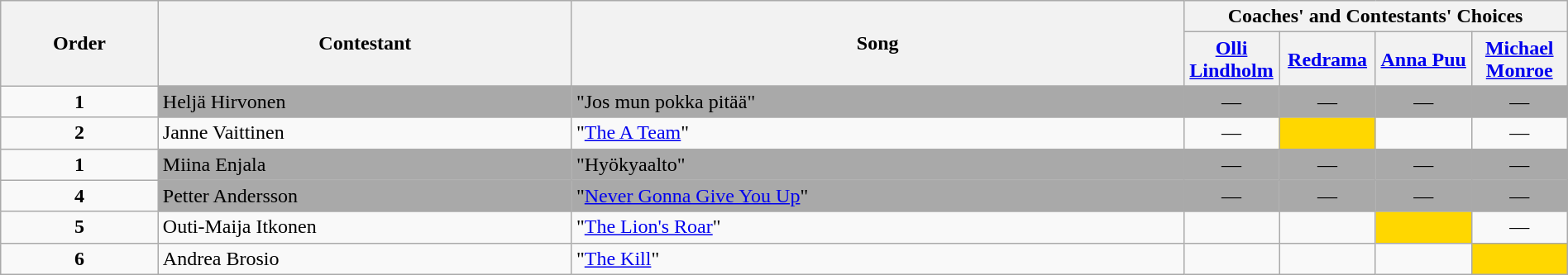<table class="wikitable" style="width:100%;">
<tr>
<th rowspan=2>Order</th>
<th rowspan=2>Contestant</th>
<th rowspan=2>Song</th>
<th colspan=4>Coaches' and Contestants' Choices</th>
</tr>
<tr>
<th width="70"><a href='#'>Olli Lindholm</a></th>
<th width="70"><a href='#'>Redrama</a></th>
<th width="70"><a href='#'>Anna Puu</a></th>
<th width="70"><a href='#'>Michael Monroe</a></th>
</tr>
<tr>
<td align="center"><strong>1</strong></td>
<td style="background:darkgrey;text-align:left;">Heljä Hirvonen</td>
<td style="background:darkgrey;text-align:left;">"Jos mun pokka pitää"</td>
<td style="background:darkgrey;text-align:center;">—</td>
<td style="background:darkgrey;text-align:center;">—</td>
<td style="background:darkgrey;text-align:center;">—</td>
<td style="background:darkgrey;text-align:center;">—</td>
</tr>
<tr>
<td align="center"><strong>2</strong></td>
<td>Janne Vaittinen</td>
<td>"<a href='#'>The A Team</a>"</td>
<td align="center">—</td>
<td style="background:gold;text-align:center;"></td>
<td style=";text-align:center;"></td>
<td align="center">—</td>
</tr>
<tr>
<td align="center"><strong>1</strong></td>
<td style="background:darkgrey;text-align:left;">Miina Enjala</td>
<td style="background:darkgrey;text-align:left;">"Hyökyaalto"</td>
<td style="background:darkgrey;text-align:center;">—</td>
<td style="background:darkgrey;text-align:center;">—</td>
<td style="background:darkgrey;text-align:center;">—</td>
<td style="background:darkgrey;text-align:center;">—</td>
</tr>
<tr>
<td align="center"><strong>4</strong></td>
<td style="background:darkgrey;text-align:left;">Petter Andersson</td>
<td style="background:darkgrey;text-align:left;">"<a href='#'>Never Gonna Give You Up</a>"</td>
<td style="background:darkgrey;text-align:center;">—</td>
<td style="background:darkgrey;text-align:center;">—</td>
<td style="background:darkgrey;text-align:center;">—</td>
<td style="background:darkgrey;text-align:center;">—</td>
</tr>
<tr>
<td align="center"><strong>5</strong></td>
<td>Outi-Maija Itkonen</td>
<td>"<a href='#'>The Lion's Roar</a>"</td>
<td style=";text-align:center;"></td>
<td style=";text-align:center;"></td>
<td style="background:gold;text-align:center;"></td>
<td align="center">—</td>
</tr>
<tr>
<td align="center"><strong>6</strong></td>
<td>Andrea Brosio</td>
<td>"<a href='#'>The Kill</a>"</td>
<td style=";text-align:center;"></td>
<td style=";text-align:center;"></td>
<td style=";text-align:center;"></td>
<td style="background:gold;text-align:center;"></td>
</tr>
</table>
